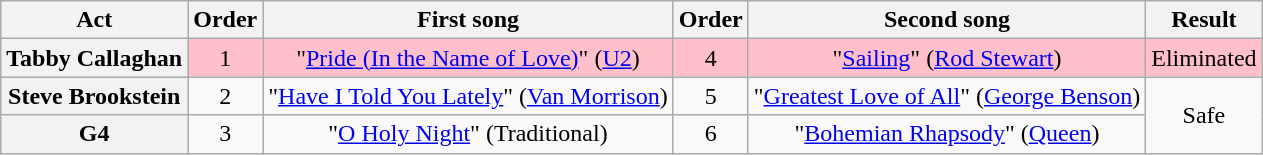<table class="wikitable plainrowheaders" style="text-align:center;">
<tr>
<th>Act</th>
<th>Order</th>
<th>First song</th>
<th>Order</th>
<th>Second song</th>
<th>Result</th>
</tr>
<tr style="background: pink">
<th scope="row">Tabby Callaghan</th>
<td>1</td>
<td>"<a href='#'>Pride (In the Name of Love)</a>" (<a href='#'>U2</a>)</td>
<td>4</td>
<td>"<a href='#'>Sailing</a>" (<a href='#'>Rod Stewart</a>)</td>
<td>Eliminated</td>
</tr>
<tr>
<th scope="row">Steve Brookstein</th>
<td>2</td>
<td>"<a href='#'>Have I Told You Lately</a>" (<a href='#'>Van Morrison</a>)</td>
<td>5</td>
<td>"<a href='#'>Greatest Love of All</a>" (<a href='#'>George Benson</a>)</td>
<td rowspan=2>Safe</td>
</tr>
<tr>
<th scope="row">G4</th>
<td>3</td>
<td>"<a href='#'>O Holy Night</a>" (Traditional)</td>
<td>6</td>
<td>"<a href='#'>Bohemian Rhapsody</a>" (<a href='#'>Queen</a>)</td>
</tr>
</table>
